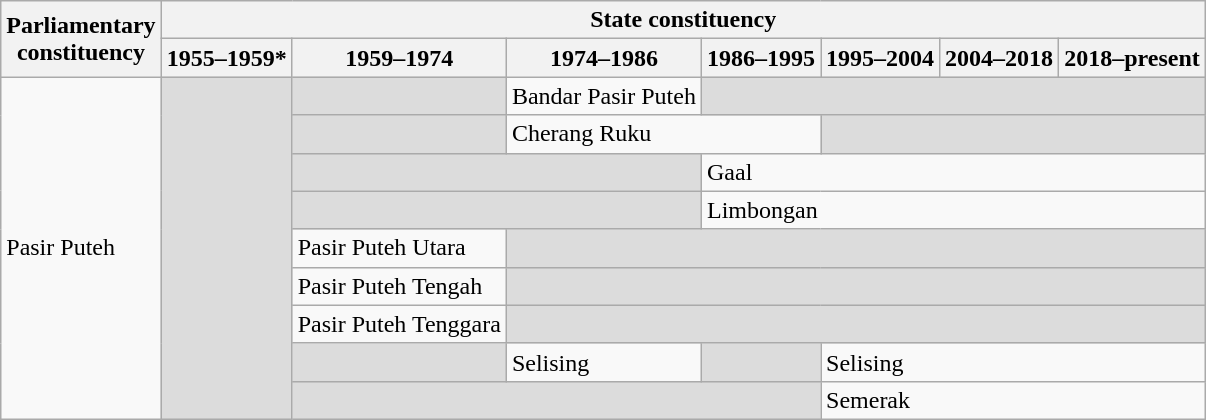<table class="wikitable">
<tr>
<th rowspan="2">Parliamentary<br>constituency</th>
<th colspan="7">State constituency</th>
</tr>
<tr>
<th>1955–1959*</th>
<th>1959–1974</th>
<th>1974–1986</th>
<th>1986–1995</th>
<th>1995–2004</th>
<th>2004–2018</th>
<th>2018–present</th>
</tr>
<tr>
<td rowspan="9">Pasir Puteh</td>
<td rowspan="9" bgcolor="dcdcdc"></td>
<td bgcolor="dcdcdc"></td>
<td>Bandar Pasir Puteh</td>
<td colspan="4" bgcolor="dcdcdc"></td>
</tr>
<tr>
<td bgcolor="dcdcdc"></td>
<td colspan="2">Cherang Ruku</td>
<td colspan="3" bgcolor="dcdcdc"></td>
</tr>
<tr>
<td colspan="2" bgcolor="dcdcdc"></td>
<td colspan="4">Gaal</td>
</tr>
<tr>
<td colspan="2" bgcolor="dcdcdc"></td>
<td colspan="4">Limbongan</td>
</tr>
<tr>
<td>Pasir Puteh Utara</td>
<td colspan="5" bgcolor="dcdcdc"></td>
</tr>
<tr>
<td>Pasir Puteh Tengah</td>
<td colspan="5" bgcolor="dcdcdc"></td>
</tr>
<tr>
<td>Pasir Puteh Tenggara</td>
<td colspan="5" bgcolor="dcdcdc"></td>
</tr>
<tr>
<td bgcolor="dcdcdc"></td>
<td>Selising</td>
<td bgcolor="dcdcdc"></td>
<td colspan="3">Selising</td>
</tr>
<tr>
<td colspan="3" bgcolor="dcdcdc"></td>
<td colspan="3">Semerak</td>
</tr>
</table>
